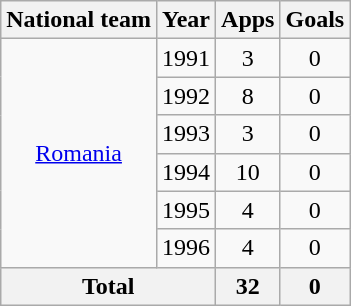<table class="wikitable" style="text-align:center">
<tr>
<th>National team</th>
<th>Year</th>
<th>Apps</th>
<th>Goals</th>
</tr>
<tr>
<td rowspan="6"><a href='#'>Romania</a></td>
<td>1991</td>
<td>3</td>
<td>0</td>
</tr>
<tr>
<td>1992</td>
<td>8</td>
<td>0</td>
</tr>
<tr>
<td>1993</td>
<td>3</td>
<td>0</td>
</tr>
<tr>
<td>1994</td>
<td>10</td>
<td>0</td>
</tr>
<tr>
<td>1995</td>
<td>4</td>
<td>0</td>
</tr>
<tr>
<td>1996</td>
<td>4</td>
<td>0</td>
</tr>
<tr>
<th colspan="2">Total</th>
<th>32</th>
<th>0</th>
</tr>
</table>
